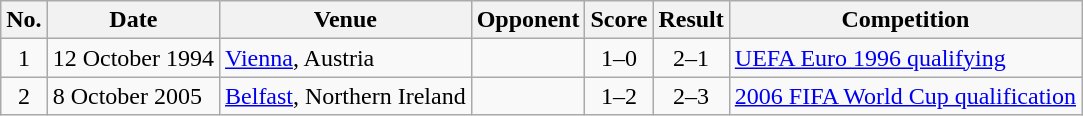<table class="wikitable sortable">
<tr>
<th scope="col">No.</th>
<th scope="col">Date</th>
<th scope="col">Venue</th>
<th scope="col">Opponent</th>
<th scope="col">Score</th>
<th scope="col">Result</th>
<th scope="col">Competition</th>
</tr>
<tr>
<td align="center">1</td>
<td>12 October 1994</td>
<td><a href='#'>Vienna</a>, Austria</td>
<td></td>
<td align="center">1–0</td>
<td align="center">2–1</td>
<td><a href='#'>UEFA Euro 1996 qualifying</a></td>
</tr>
<tr>
<td align="center">2</td>
<td>8 October 2005</td>
<td><a href='#'>Belfast</a>, Northern Ireland</td>
<td></td>
<td align="center">1–2</td>
<td align="center">2–3</td>
<td><a href='#'>2006 FIFA World Cup qualification</a></td>
</tr>
</table>
